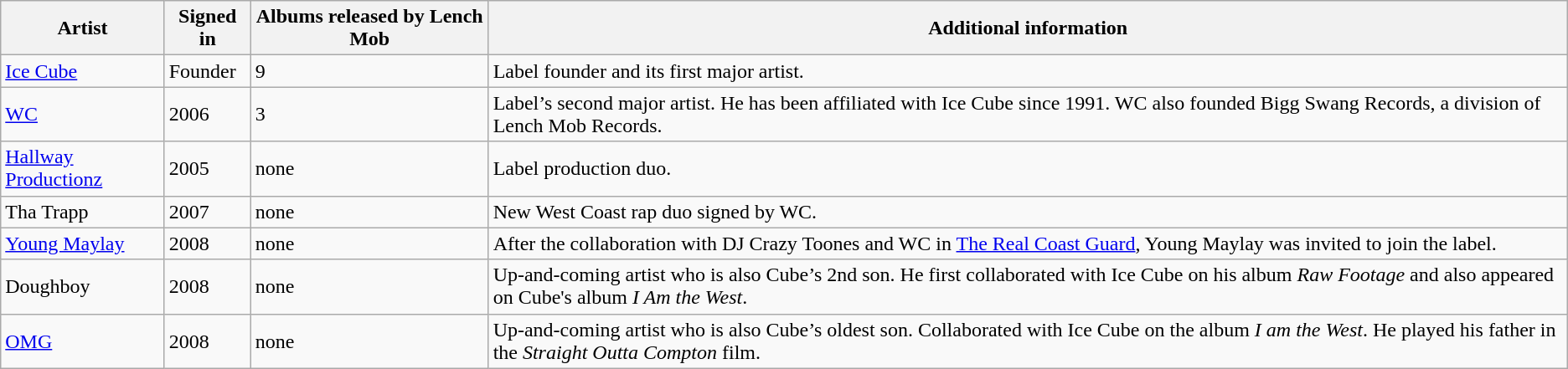<table class="wikitable">
<tr>
<th>Artist</th>
<th>Signed in</th>
<th>Albums released by Lench Mob</th>
<th>Additional information</th>
</tr>
<tr>
<td><a href='#'>Ice Cube</a></td>
<td>Founder</td>
<td>9</td>
<td>Label founder and its first major artist.</td>
</tr>
<tr>
<td><a href='#'>WC</a></td>
<td>2006</td>
<td>3</td>
<td>Label’s second major artist. He has been affiliated with Ice Cube since 1991. WC also founded Bigg Swang Records, a division of Lench Mob Records.</td>
</tr>
<tr>
<td><a href='#'>Hallway Productionz</a></td>
<td>2005</td>
<td>none</td>
<td>Label production duo.</td>
</tr>
<tr>
<td>Tha Trapp</td>
<td>2007</td>
<td>none</td>
<td>New West Coast rap duo signed by WC.</td>
</tr>
<tr>
<td><a href='#'>Young Maylay</a></td>
<td>2008</td>
<td>none</td>
<td>After the collaboration with DJ Crazy Toones and WC in <a href='#'>The Real Coast Guard</a>, Young Maylay was invited to join the label.</td>
</tr>
<tr>
<td>Doughboy</td>
<td>2008</td>
<td>none</td>
<td>Up-and-coming artist who is also Cube’s 2nd son. He first collaborated with Ice Cube on his album <em>Raw Footage</em> and also appeared on Cube's album <em>I Am the West</em>.</td>
</tr>
<tr>
<td><a href='#'>OMG</a></td>
<td>2008</td>
<td>none</td>
<td>Up-and-coming artist who is also Cube’s oldest son. Collaborated with Ice Cube on the album <em>I am the West</em>. He played his father in the <em>Straight Outta Compton</em> film.</td>
</tr>
</table>
